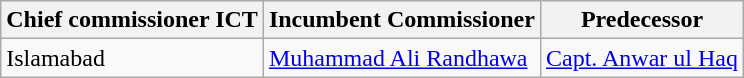<table class="wikitable">
<tr>
<th>Chief commissioner ICT</th>
<th>Incumbent Commissioner</th>
<th>Predecessor</th>
</tr>
<tr>
<td>Islamabad</td>
<td><a href='#'>Muhammad Ali Randhawa</a></td>
<td><a href='#'>Capt. Anwar ul Haq</a></td>
</tr>
</table>
